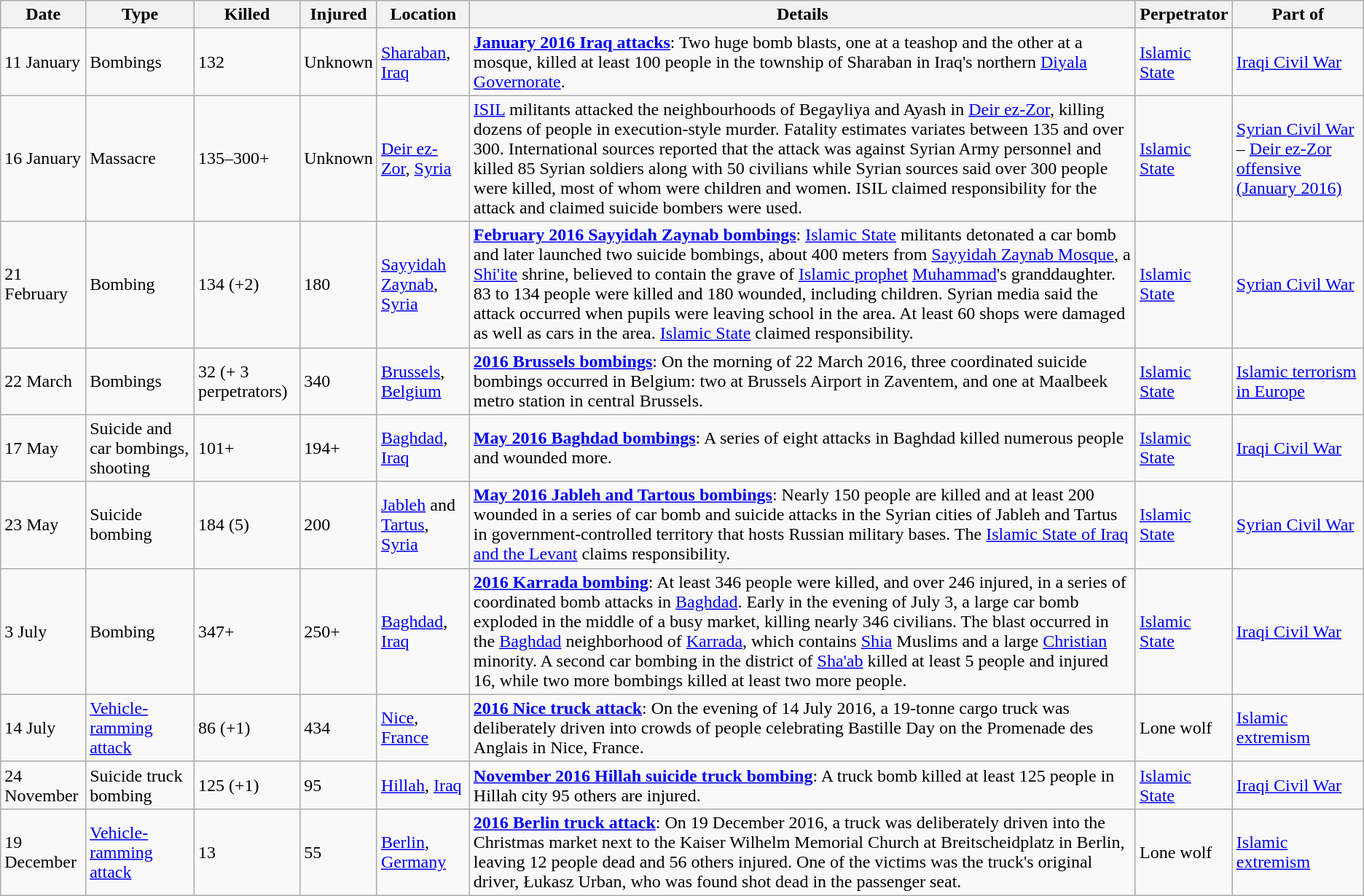<table class="wikitable sortable">
<tr>
<th>Date</th>
<th>Type</th>
<th data-sort-type="number">Killed</th>
<th data-sort-type="number">Injured</th>
<th>Location</th>
<th class="unsortable">Details</th>
<th>Perpetrator</th>
<th>Part of<br></th>
</tr>
<tr>
<td>11 January</td>
<td>Bombings</td>
<td>132</td>
<td>Unknown</td>
<td><a href='#'>Sharaban</a>, <a href='#'>Iraq</a></td>
<td><strong><a href='#'>January 2016 Iraq attacks</a></strong>: Two huge bomb blasts, one at a teashop and the other at a mosque, killed at least 100 people in the township of Sharaban in Iraq's northern <a href='#'>Diyala Governorate</a>.</td>
<td><a href='#'>Islamic State</a></td>
<td><a href='#'>Iraqi Civil War</a></td>
</tr>
<tr>
<td>16 January</td>
<td>Massacre</td>
<td>135–300+</td>
<td>Unknown</td>
<td><a href='#'>Deir ez-Zor</a>, <a href='#'>Syria</a></td>
<td><a href='#'>ISIL</a> militants attacked the neighbourhoods of Begayliya and Ayash in <a href='#'>Deir ez-Zor</a>, killing dozens of people in execution-style murder. Fatality estimates variates between 135 and over 300. International sources reported that the attack was against Syrian Army personnel and killed 85 Syrian soldiers along with 50 civilians while Syrian sources said over 300 people were killed, most of whom were children and women. ISIL claimed responsibility for the attack and claimed suicide bombers were used.</td>
<td><a href='#'>Islamic State</a></td>
<td><a href='#'>Syrian Civil War</a> – <a href='#'>Deir ez-Zor offensive (January 2016)</a></td>
</tr>
<tr>
<td>21 February</td>
<td>Bombing</td>
<td>134 (+2)</td>
<td>180</td>
<td><a href='#'>Sayyidah Zaynab</a>, <a href='#'>Syria</a></td>
<td><strong><a href='#'>February 2016 Sayyidah Zaynab bombings</a></strong>: <a href='#'>Islamic State</a> militants detonated a car bomb and later launched two suicide bombings, about 400 meters from <a href='#'>Sayyidah Zaynab Mosque</a>, a <a href='#'>Shi'ite</a> shrine, believed to contain the grave of <a href='#'>Islamic prophet</a> <a href='#'>Muhammad</a>'s granddaughter. 83 to 134 people were killed and 180 wounded, including children. Syrian media said the attack occurred when pupils were leaving school in the area. At least 60 shops were damaged as well as cars in the area. <a href='#'>Islamic State</a> claimed responsibility.</td>
<td><a href='#'>Islamic State</a></td>
<td><a href='#'>Syrian Civil War</a></td>
</tr>
<tr>
<td>22 March</td>
<td>Bombings</td>
<td>32 (+ 3 perpetrators)</td>
<td>340</td>
<td><a href='#'>Brussels</a>, <a href='#'>Belgium</a></td>
<td><strong><a href='#'>2016 Brussels bombings</a></strong>: On the morning of 22 March 2016, three coordinated suicide bombings occurred in Belgium: two at Brussels Airport in Zaventem, and one at Maalbeek metro station in central Brussels.</td>
<td><a href='#'>Islamic State</a></td>
<td><a href='#'>Islamic terrorism in Europe</a></td>
</tr>
<tr>
<td>17 May</td>
<td>Suicide and car bombings, shooting</td>
<td>101+</td>
<td>194+</td>
<td><a href='#'>Baghdad</a>, <a href='#'>Iraq</a></td>
<td><strong><a href='#'>May 2016 Baghdad bombings</a></strong>: A series of eight attacks in Baghdad killed numerous people and wounded more.</td>
<td><a href='#'>Islamic State</a></td>
<td><a href='#'>Iraqi Civil War</a></td>
</tr>
<tr>
<td>23 May</td>
<td>Suicide bombing</td>
<td>184 (5)</td>
<td>200</td>
<td><a href='#'>Jableh</a> and <a href='#'>Tartus</a>, <a href='#'>Syria</a></td>
<td><strong><a href='#'>May 2016 Jableh and Tartous bombings</a></strong>: Nearly 150 people are killed and at least 200 wounded in a series of car bomb and suicide attacks in the Syrian cities of Jableh and Tartus in government-controlled territory that hosts Russian military bases. The <a href='#'>Islamic State of Iraq and the Levant</a> claims responsibility.</td>
<td><a href='#'>Islamic State</a></td>
<td><a href='#'>Syrian Civil War</a></td>
</tr>
<tr>
<td>3 July</td>
<td>Bombing</td>
<td>347+</td>
<td>250+</td>
<td><a href='#'>Baghdad</a>, <a href='#'>Iraq</a></td>
<td><strong><a href='#'>2016 Karrada bombing</a></strong>: At least 346 people were killed, and over 246 injured, in a series of coordinated bomb attacks in <a href='#'>Baghdad</a>. Early in the evening of July 3, a large car bomb exploded in the middle of a busy market, killing nearly 346 civilians. The blast occurred in the <a href='#'>Baghdad</a> neighborhood of <a href='#'>Karrada</a>, which contains <a href='#'>Shia</a> Muslims and a large <a href='#'>Christian</a> minority. A second car bombing in the district of <a href='#'>Sha'ab</a> killed at least 5 people and injured 16, while two more bombings killed at least two more people.</td>
<td><a href='#'>Islamic State</a></td>
<td><a href='#'>Iraqi Civil War</a></td>
</tr>
<tr>
<td>14 July</td>
<td><a href='#'>Vehicle-ramming attack</a></td>
<td>86 (+1)</td>
<td>434</td>
<td><a href='#'>Nice</a>, <a href='#'>France</a></td>
<td><strong><a href='#'>2016 Nice truck attack</a></strong>: On the evening of 14 July 2016, a 19-tonne cargo truck was deliberately driven into crowds of people celebrating Bastille Day on the Promenade des Anglais in Nice, France.</td>
<td>Lone wolf</td>
<td><a href='#'>Islamic extremism</a></td>
</tr>
<tr>
<td>24 November</td>
<td>Suicide truck bombing</td>
<td>125 (+1)</td>
<td>95</td>
<td><a href='#'>Hillah</a>, <a href='#'>Iraq</a></td>
<td><strong><a href='#'>November 2016 Hillah suicide truck bombing</a></strong>: A truck bomb killed at least 125 people in Hillah city 95 others are injured.</td>
<td><a href='#'>Islamic State</a></td>
<td><a href='#'>Iraqi Civil War</a></td>
</tr>
<tr>
<td>19 December</td>
<td><a href='#'>Vehicle-ramming attack</a></td>
<td>13</td>
<td>55</td>
<td><a href='#'>Berlin</a>, <a href='#'>Germany</a></td>
<td><strong><a href='#'>2016 Berlin truck attack</a></strong>: On 19 December 2016, a truck was deliberately driven into the Christmas market next to the Kaiser Wilhelm Memorial Church at Breitscheidplatz in Berlin, leaving 12 people dead and 56 others injured. One of the victims was the truck's original driver, Łukasz Urban, who was found shot dead in the passenger seat.</td>
<td>Lone wolf</td>
<td><a href='#'>Islamic extremism</a></td>
</tr>
</table>
